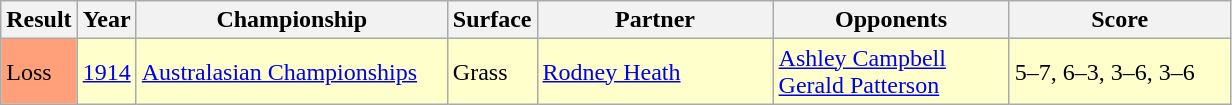<table class="sortable wikitable">
<tr>
<th style="width:40px">Result</th>
<th style="width:30px">Year</th>
<th style="width:200px">Championship</th>
<th style="width:50px">Surface</th>
<th style="width:150px">Partner</th>
<th style="width:150px">Opponents</th>
<th style="width:140px" class="unsortable">Score</th>
</tr>
<tr style="background:#ffc;">
<td style="background:#ffa07a;">Loss</td>
<td><a href='#'>1914</a></td>
<td><a href='#'>Australasian Championships</a></td>
<td>Grass</td>
<td> <a href='#'>Rodney Heath</a></td>
<td> <a href='#'>Ashley Campbell</a><br> <a href='#'>Gerald Patterson</a></td>
<td>5–7, 6–3, 3–6, 3–6</td>
</tr>
</table>
